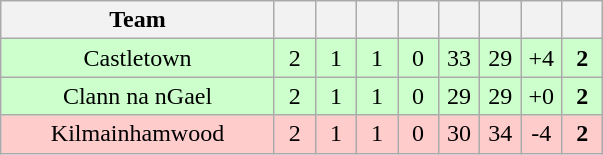<table class="wikitable" style="text-align:center">
<tr>
<th width="175">Team</th>
<th width="20"></th>
<th width="20"></th>
<th width="20"></th>
<th width="20"></th>
<th width="20"></th>
<th width="20"></th>
<th width="20"></th>
<th width="20"></th>
</tr>
<tr bgcolor="ccffcc">
<td>Castletown</td>
<td>2</td>
<td>1</td>
<td>1</td>
<td>0</td>
<td>33</td>
<td>29</td>
<td>+4</td>
<td><strong>2</strong></td>
</tr>
<tr bgcolor="ccffcc">
<td>Clann na nGael</td>
<td>2</td>
<td>1</td>
<td>1</td>
<td>0</td>
<td>29</td>
<td>29</td>
<td>+0</td>
<td><strong>2</strong></td>
</tr>
<tr bgcolor="ffcccc">
<td>Kilmainhamwood</td>
<td>2</td>
<td>1</td>
<td>1</td>
<td>0</td>
<td>30</td>
<td>34</td>
<td>-4</td>
<td><strong>2</strong></td>
</tr>
</table>
